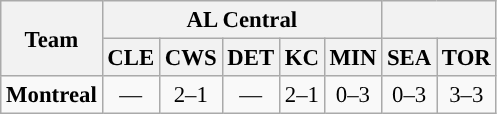<table class="wikitable" style="text-align:center; font-size: 95%;">
<tr>
<th rowspan=2>Team</th>
<th colspan=5>AL Central</th>
<th colspan=2> </th>
</tr>
<tr>
<th><strong>CLE</strong></th>
<th><strong>CWS</strong></th>
<th><strong>DET</strong></th>
<th><strong>KC</strong></th>
<th><strong>MIN</strong></th>
<th><strong>SEA</strong></th>
<th><strong>TOR</strong></th>
</tr>
<tr>
<td><strong>Montreal</strong></td>
<td>—</td>
<td>2–1</td>
<td>—</td>
<td>2–1</td>
<td>0–3</td>
<td>0–3</td>
<td>3–3</td>
</tr>
</table>
